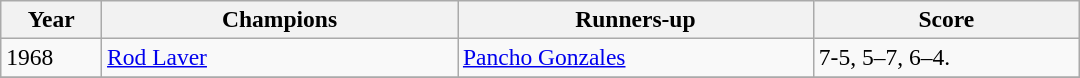<table class="wikitable" style="font-size:98%;">
<tr>
<th style="width:60px;">Year</th>
<th style="width:230px;">Champions</th>
<th style="width:230px;">Runners-up</th>
<th style="width:170px;">Score</th>
</tr>
<tr>
<td>1968</td>
<td> <a href='#'>Rod Laver</a></td>
<td> <a href='#'>Pancho Gonzales</a></td>
<td>7-5, 5–7, 6–4.</td>
</tr>
<tr>
</tr>
</table>
